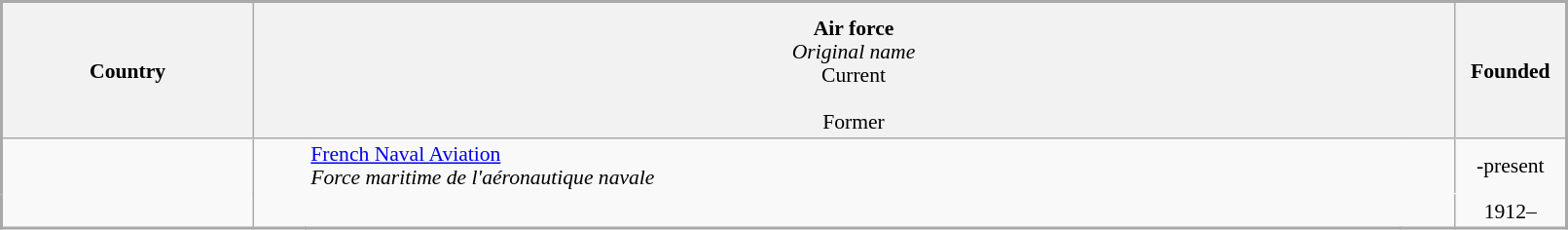<table width="85%" class="wikitable" style="border:2px solid darkgrey; line-height:12pt; font-size:90%;">
<tr>
<th rowspan="2" style="width:165px; border-bottom:none;">Country</th>
<th style="width:30px; border-bottom:none; border-right:none;"></th>
<th style="border-bottom:none; border-left:none; border-right:none;"></th>
<th style="width:30px; border-bottom:none; border-left:none;"></th>
<th rowspan="2" style="width:70px; border-bottom:none;">Founded</th>
</tr>
<tr>
<th colspan="3" style="border-top:none;font-weight:normal;"><strong>Air force</strong><br><em>Original name</em><div>Current</div><br><div>Former</div></th>
</tr>
<tr ------------------------------------------------------style="border-top:solid #aaa 2px">
<td rowspan="2"></td>
<td style="border-right:solid #f9f9f9 1px;border-bottom:solid #f9f9f9 1px"></td>
<td align="left" style="border-right:solid #f9f9f9 1px;border-bottom:solid #f9f9f9 1px"><a href='#'>French Naval Aviation</a><br> <em>Force maritime de l'aéronautique navale</em></td>
<td style="border-bottom:solid #f9f9f9 1px"></td>
<td align="center" style="border-bottom:solid #f9f9f9 1px">-present</td>
</tr>
<tr --->
<td style="border-right:solid #f9f9f9 1px"></td>
<td align="right" style="border-right:solid #f9f9f9 1px"></td>
<td></td>
<td align="center">1912–</td>
</tr>
</table>
